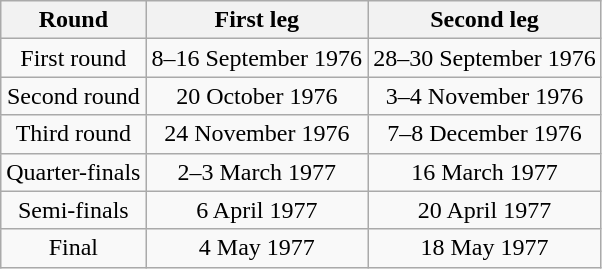<table class="wikitable" style="text-align:center">
<tr>
<th>Round</th>
<th>First leg</th>
<th>Second leg</th>
</tr>
<tr>
<td>First round</td>
<td>8–16 September 1976</td>
<td>28–30 September 1976</td>
</tr>
<tr>
<td>Second round</td>
<td>20 October 1976</td>
<td>3–4 November 1976</td>
</tr>
<tr>
<td>Third round</td>
<td>24 November 1976</td>
<td>7–8 December 1976</td>
</tr>
<tr>
<td>Quarter-finals</td>
<td>2–3 March 1977</td>
<td>16 March 1977</td>
</tr>
<tr>
<td>Semi-finals</td>
<td>6 April 1977</td>
<td>20 April 1977</td>
</tr>
<tr>
<td>Final</td>
<td>4 May 1977</td>
<td>18 May 1977</td>
</tr>
</table>
